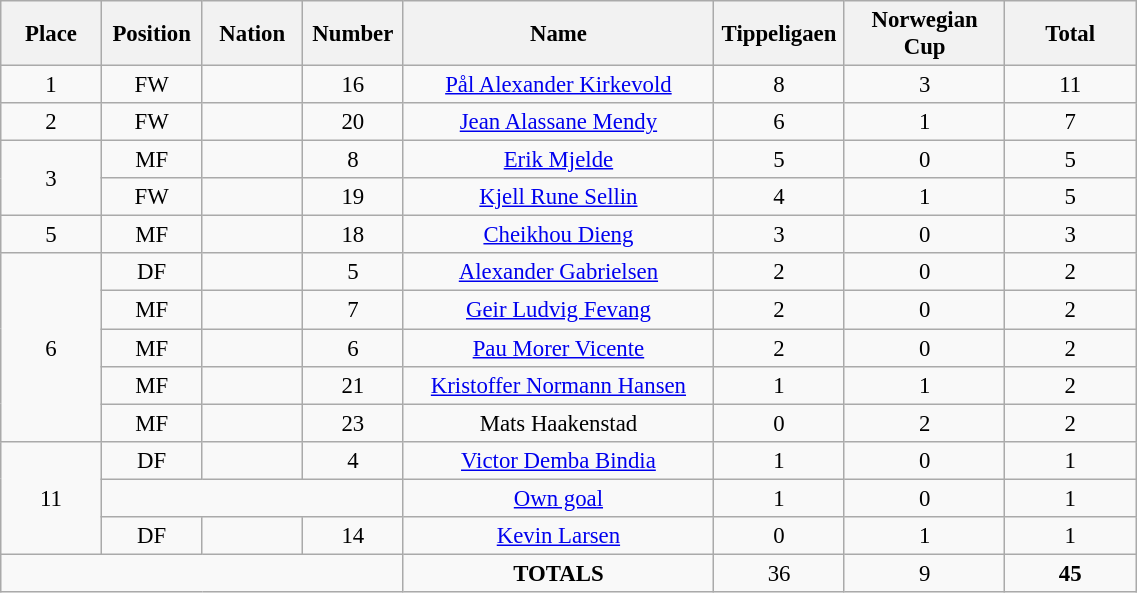<table class="wikitable" style="font-size: 95%; text-align: center;">
<tr>
<th width=60>Place</th>
<th width=60>Position</th>
<th width=60>Nation</th>
<th width=60>Number</th>
<th width=200>Name</th>
<th width=80>Tippeligaen</th>
<th width=100>Norwegian Cup</th>
<th width=80><strong>Total</strong></th>
</tr>
<tr>
<td>1</td>
<td>FW</td>
<td></td>
<td>16</td>
<td><a href='#'>Pål Alexander Kirkevold</a></td>
<td>8</td>
<td>3</td>
<td>11</td>
</tr>
<tr>
<td>2</td>
<td>FW</td>
<td></td>
<td>20</td>
<td><a href='#'>Jean Alassane Mendy</a></td>
<td>6</td>
<td>1</td>
<td>7</td>
</tr>
<tr>
<td rowspan="2">3</td>
<td>MF</td>
<td></td>
<td>8</td>
<td><a href='#'>Erik Mjelde</a></td>
<td>5</td>
<td>0</td>
<td>5</td>
</tr>
<tr>
<td>FW</td>
<td></td>
<td>19</td>
<td><a href='#'>Kjell Rune Sellin</a></td>
<td>4</td>
<td>1</td>
<td>5</td>
</tr>
<tr>
<td>5</td>
<td>MF</td>
<td></td>
<td>18</td>
<td><a href='#'>Cheikhou Dieng</a></td>
<td>3</td>
<td>0</td>
<td>3</td>
</tr>
<tr>
<td rowspan="5">6</td>
<td>DF</td>
<td></td>
<td>5</td>
<td><a href='#'>Alexander Gabrielsen</a></td>
<td>2</td>
<td>0</td>
<td>2</td>
</tr>
<tr>
<td>MF</td>
<td></td>
<td>7</td>
<td><a href='#'>Geir Ludvig Fevang</a></td>
<td>2</td>
<td>0</td>
<td>2</td>
</tr>
<tr>
<td>MF</td>
<td></td>
<td>6</td>
<td><a href='#'>Pau Morer Vicente</a></td>
<td>2</td>
<td>0</td>
<td>2</td>
</tr>
<tr>
<td>MF</td>
<td></td>
<td>21</td>
<td><a href='#'>Kristoffer Normann Hansen</a></td>
<td>1</td>
<td>1</td>
<td>2</td>
</tr>
<tr>
<td>MF</td>
<td></td>
<td>23</td>
<td>Mats Haakenstad</td>
<td>0</td>
<td>2</td>
<td>2</td>
</tr>
<tr>
<td rowspan="3">11</td>
<td>DF</td>
<td></td>
<td>4</td>
<td><a href='#'>Victor Demba Bindia</a></td>
<td>1</td>
<td>0</td>
<td>1</td>
</tr>
<tr>
<td colspan="3"></td>
<td><a href='#'>Own goal</a></td>
<td>1</td>
<td>0</td>
<td>1</td>
</tr>
<tr>
<td>DF</td>
<td></td>
<td>14</td>
<td><a href='#'>Kevin Larsen</a></td>
<td>0</td>
<td>1</td>
<td>1</td>
</tr>
<tr>
<td colspan="4"></td>
<td><strong>TOTALS</strong></td>
<td>36</td>
<td>9</td>
<td><strong>45</strong></td>
</tr>
</table>
